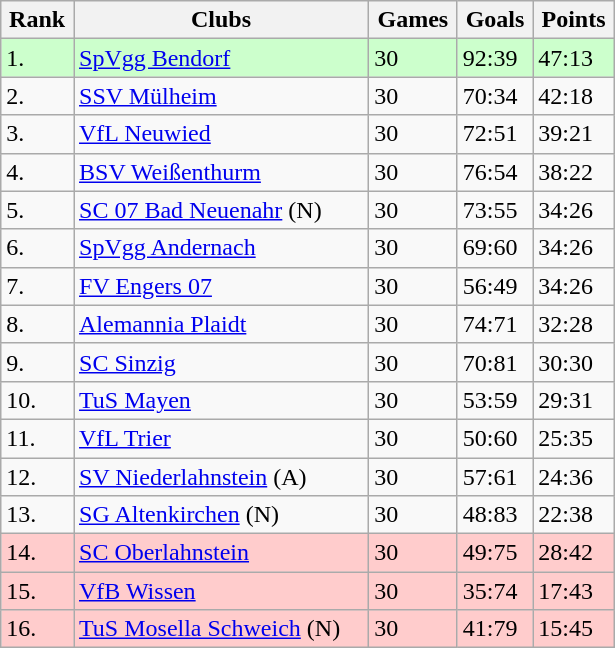<table class="wikitable" style="width:410px;">
<tr>
<th>Rank</th>
<th>Clubs</th>
<th>Games</th>
<th>Goals</th>
<th>Points</th>
</tr>
<tr bgcolor="ccffcc">
<td>1.</td>
<td><a href='#'>SpVgg Bendorf</a></td>
<td>30</td>
<td>92:39</td>
<td>47:13</td>
</tr>
<tr>
<td>2.</td>
<td><a href='#'>SSV Mülheim</a></td>
<td>30</td>
<td>70:34</td>
<td>42:18</td>
</tr>
<tr>
<td>3.</td>
<td><a href='#'>VfL Neuwied</a></td>
<td>30</td>
<td>72:51</td>
<td>39:21</td>
</tr>
<tr>
<td>4.</td>
<td><a href='#'>BSV Weißenthurm</a></td>
<td>30</td>
<td>76:54</td>
<td>38:22</td>
</tr>
<tr>
<td>5.</td>
<td><a href='#'>SC 07 Bad Neuenahr</a> (N)</td>
<td>30</td>
<td>73:55</td>
<td>34:26</td>
</tr>
<tr>
<td>6.</td>
<td><a href='#'>SpVgg Andernach</a></td>
<td>30</td>
<td>69:60</td>
<td>34:26</td>
</tr>
<tr>
<td>7.</td>
<td><a href='#'>FV Engers 07</a></td>
<td>30</td>
<td>56:49</td>
<td>34:26</td>
</tr>
<tr>
<td>8.</td>
<td><a href='#'>Alemannia Plaidt</a></td>
<td>30</td>
<td>74:71</td>
<td>32:28</td>
</tr>
<tr>
<td>9.</td>
<td><a href='#'>SC Sinzig</a></td>
<td>30</td>
<td>70:81</td>
<td>30:30</td>
</tr>
<tr>
<td>10.</td>
<td><a href='#'>TuS Mayen</a></td>
<td>30</td>
<td>53:59</td>
<td>29:31</td>
</tr>
<tr>
<td>11.</td>
<td><a href='#'>VfL Trier</a></td>
<td>30</td>
<td>50:60</td>
<td>25:35</td>
</tr>
<tr>
<td>12.</td>
<td><a href='#'>SV Niederlahnstein</a> (A)</td>
<td>30</td>
<td>57:61</td>
<td>24:36</td>
</tr>
<tr>
<td>13.</td>
<td><a href='#'>SG Altenkirchen</a> (N)</td>
<td>30</td>
<td>48:83</td>
<td>22:38</td>
</tr>
<tr bgcolor="#ffcccc">
<td>14.</td>
<td><a href='#'>SC Oberlahnstein</a></td>
<td>30</td>
<td>49:75</td>
<td>28:42</td>
</tr>
<tr bgcolor="#ffcccc">
<td>15.</td>
<td><a href='#'>VfB Wissen</a></td>
<td>30</td>
<td>35:74</td>
<td>17:43</td>
</tr>
<tr bgcolor="#ffcccc">
<td>16.</td>
<td><a href='#'>TuS Mosella Schweich</a> (N)</td>
<td>30</td>
<td>41:79</td>
<td>15:45</td>
</tr>
</table>
